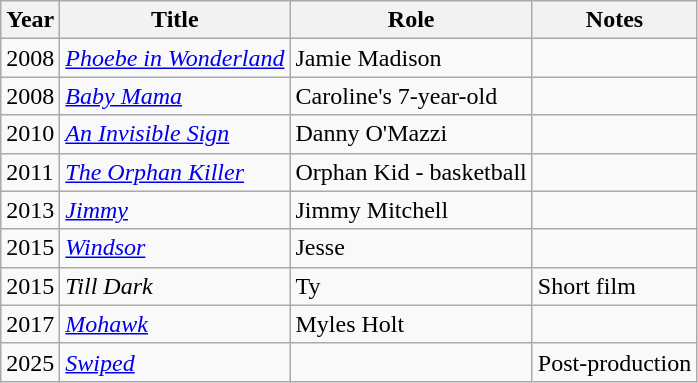<table class="wikitable sortable">
<tr>
<th>Year</th>
<th>Title</th>
<th>Role</th>
<th class="unsortable">Notes</th>
</tr>
<tr>
<td>2008</td>
<td><em><a href='#'>Phoebe in Wonderland</a></em></td>
<td>Jamie Madison</td>
<td></td>
</tr>
<tr>
<td>2008</td>
<td><em><a href='#'>Baby Mama</a></em></td>
<td>Caroline's 7-year-old</td>
<td></td>
</tr>
<tr>
<td>2010</td>
<td><em><a href='#'>An Invisible Sign</a></em></td>
<td>Danny O'Mazzi</td>
<td></td>
</tr>
<tr>
<td>2011</td>
<td><em><a href='#'>The Orphan Killer</a></em></td>
<td>Orphan Kid - basketball</td>
<td></td>
</tr>
<tr>
<td>2013</td>
<td><em><a href='#'>Jimmy</a></em></td>
<td>Jimmy Mitchell</td>
<td></td>
</tr>
<tr>
<td>2015</td>
<td><em><a href='#'>Windsor</a></em></td>
<td>Jesse</td>
<td></td>
</tr>
<tr>
<td>2015</td>
<td><em>Till Dark</em></td>
<td>Ty</td>
<td>Short film</td>
</tr>
<tr>
<td>2017</td>
<td><em><a href='#'>Mohawk</a></em></td>
<td>Myles Holt</td>
<td></td>
</tr>
<tr>
<td>2025</td>
<td><em><a href='#'>Swiped</a></em></td>
<td></td>
<td>Post-production</td>
</tr>
</table>
